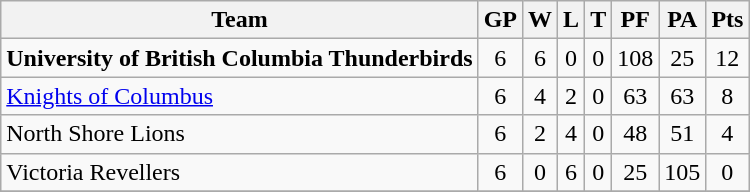<table class="wikitable">
<tr>
<th>Team</th>
<th>GP</th>
<th>W</th>
<th>L</th>
<th>T</th>
<th>PF</th>
<th>PA</th>
<th>Pts</th>
</tr>
<tr align="center">
<td align="left"><strong>University of British Columbia Thunderbirds</strong></td>
<td>6</td>
<td>6</td>
<td>0</td>
<td>0</td>
<td>108</td>
<td>25</td>
<td>12</td>
</tr>
<tr align="center">
<td align="left"><a href='#'>Knights of Columbus</a></td>
<td>6</td>
<td>4</td>
<td>2</td>
<td>0</td>
<td>63</td>
<td>63</td>
<td>8</td>
</tr>
<tr align="center">
<td align="left">North Shore Lions</td>
<td>6</td>
<td>2</td>
<td>4</td>
<td>0</td>
<td>48</td>
<td>51</td>
<td>4</td>
</tr>
<tr align="center">
<td align="left">Victoria Revellers</td>
<td>6</td>
<td>0</td>
<td>6</td>
<td>0</td>
<td>25</td>
<td>105</td>
<td>0</td>
</tr>
<tr align="center">
</tr>
</table>
